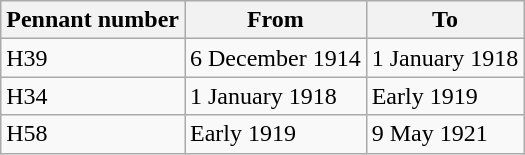<table class="wikitable" style="text-align:left">
<tr>
<th>Pennant number</th>
<th>From</th>
<th>To</th>
</tr>
<tr>
<td>H39</td>
<td>6 December 1914</td>
<td>1 January 1918</td>
</tr>
<tr>
<td>H34</td>
<td>1 January 1918</td>
<td>Early 1919</td>
</tr>
<tr>
<td>H58</td>
<td>Early 1919</td>
<td>9 May 1921</td>
</tr>
</table>
